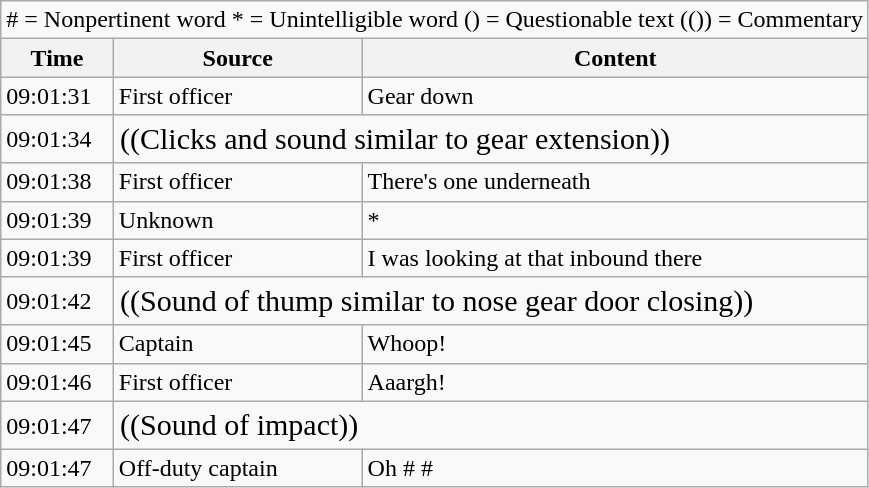<table class="wikitable">
<tr>
<td colspan="3"># = Nonpertinent word * = Unintelligible word () = Questionable text (()) = Commentary</td>
</tr>
<tr>
<th>Time</th>
<th>Source</th>
<th>Content</th>
</tr>
<tr>
<td>09:01:31</td>
<td>First officer</td>
<td>Gear down</td>
</tr>
<tr>
<td>09:01:34</td>
<td colspan="2" style="font-size: 1.25em;">((Clicks and sound similar to gear extension))</td>
</tr>
<tr>
<td>09:01:38</td>
<td>First officer</td>
<td>There's one underneath</td>
</tr>
<tr>
<td>09:01:39</td>
<td>Unknown</td>
<td>*</td>
</tr>
<tr>
<td>09:01:39</td>
<td>First officer</td>
<td>I was looking at that inbound there</td>
</tr>
<tr>
<td>09:01:42</td>
<td colspan="2" style="font-size: 1.25em;">((Sound of thump similar to nose gear door closing))</td>
</tr>
<tr>
<td>09:01:45</td>
<td>Captain</td>
<td>Whoop!</td>
</tr>
<tr>
<td>09:01:46</td>
<td>First officer</td>
<td>Aaargh!</td>
</tr>
<tr>
<td>09:01:47</td>
<td colspan="2" style="font-size: 1.25em;">((Sound of impact))</td>
</tr>
<tr>
<td>09:01:47</td>
<td>Off-duty captain</td>
<td>Oh # #</td>
</tr>
</table>
